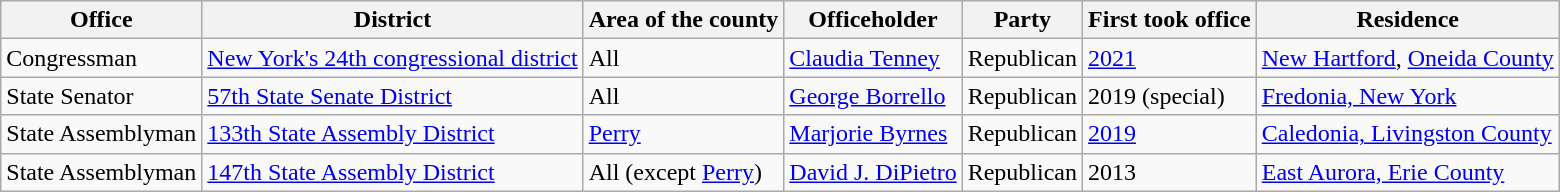<table class="wikitable sortable">
<tr>
<th>Office</th>
<th>District</th>
<th>Area of the county</th>
<th>Officeholder</th>
<th>Party</th>
<th>First took office</th>
<th>Residence</th>
</tr>
<tr>
<td>Congressman</td>
<td><a href='#'>New York's 24th congressional district</a></td>
<td>All</td>
<td><a href='#'>Claudia Tenney</a></td>
<td>Republican</td>
<td><a href='#'>2021</a></td>
<td><a href='#'>New Hartford</a>, <a href='#'>Oneida County</a></td>
</tr>
<tr>
<td>State Senator</td>
<td><a href='#'>57th State Senate District</a></td>
<td>All</td>
<td><a href='#'>George Borrello</a></td>
<td>Republican</td>
<td>2019 (special)</td>
<td><a href='#'>Fredonia, New York</a></td>
</tr>
<tr>
<td>State Assemblyman</td>
<td><a href='#'>133th State Assembly District</a></td>
<td><a href='#'>Perry</a></td>
<td><a href='#'>Marjorie Byrnes</a></td>
<td>Republican</td>
<td><a href='#'>2019</a></td>
<td><a href='#'>Caledonia, Livingston County</a></td>
</tr>
<tr>
<td>State Assemblyman</td>
<td><a href='#'>147th State Assembly District</a></td>
<td>All (except <a href='#'>Perry</a>)</td>
<td><a href='#'>David J. DiPietro</a></td>
<td>Republican</td>
<td>2013</td>
<td><a href='#'>East Aurora, Erie County</a></td>
</tr>
</table>
